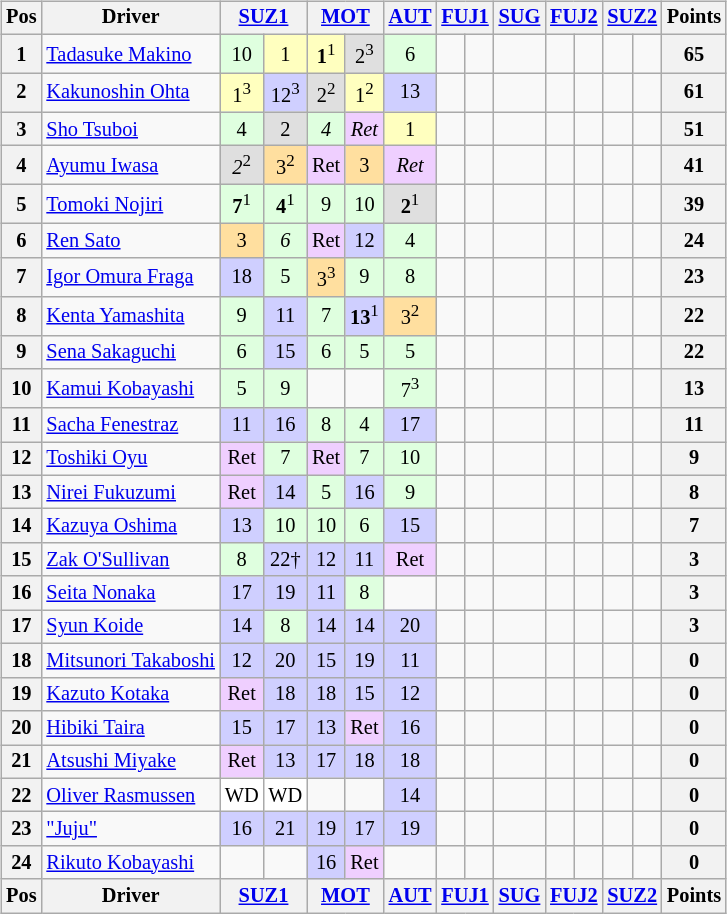<table>
<tr>
<td style="vertical-align:top; text-align:center"><br><table class="wikitable" style="font-size:85%; text-align:center">
<tr>
<th valign="middle">Pos</th>
<th valign="middle">Driver</th>
<th colspan="2"><a href='#'>SUZ1</a></th>
<th colspan="2"><a href='#'>MOT</a></th>
<th><a href='#'>AUT</a></th>
<th colspan="2"><a href='#'>FUJ1</a></th>
<th><a href='#'>SUG</a></th>
<th colspan="2"><a href='#'>FUJ2</a></th>
<th colspan="2"><a href='#'>SUZ2</a></th>
<th valign="middle">Points</th>
</tr>
<tr>
<th>1</th>
<td align="left"> <a href='#'>Tadasuke Makino</a></td>
<td style="background:#DFFFDF;">10</td>
<td style="background:#FFFFBF;">1</td>
<td style="background:#FFFFBF;"><strong>1</strong><sup>1</sup></td>
<td style="background:#DFDFDF;">2<sup>3</sup></td>
<td style="background:#DFFFDF;">6</td>
<td></td>
<td></td>
<td></td>
<td></td>
<td></td>
<td></td>
<td></td>
<th>65</th>
</tr>
<tr>
<th>2</th>
<td align="left"> <a href='#'>Kakunoshin Ohta</a></td>
<td style="background:#FFFFBF;">1<sup>3</sup></td>
<td style="background:#CFCFFF;">12<sup>3</sup></td>
<td style="background:#DFDFDF;">2<sup>2</sup></td>
<td style="background:#FFFFBF;">1<sup>2</sup></td>
<td style="background:#CFCFFF;">13</td>
<td></td>
<td></td>
<td></td>
<td></td>
<td></td>
<td></td>
<td></td>
<th>61</th>
</tr>
<tr>
<th>3</th>
<td align="left"> <a href='#'>Sho Tsuboi</a></td>
<td style="background:#DFFFDF;">4</td>
<td style="background:#DFDFDF;">2</td>
<td style="background:#DFFFDF;"><em>4</em></td>
<td style="background:#EFCFFF;"><em>Ret</em></td>
<td style="background:#FFFFBF;">1</td>
<td></td>
<td></td>
<td></td>
<td></td>
<td></td>
<td></td>
<td></td>
<th>51</th>
</tr>
<tr>
<th>4</th>
<td align="left"> <a href='#'>Ayumu Iwasa</a></td>
<td style="background:#DFDFDF;"><em>2</em><sup>2</sup></td>
<td style="background:#FFDF9F;">3<sup>2</sup></td>
<td style="background:#EFCFFF;">Ret</td>
<td style="background:#FFDF9F;">3</td>
<td style="background:#EFCFFF;"><em>Ret</em></td>
<td></td>
<td></td>
<td></td>
<td></td>
<td></td>
<td></td>
<td></td>
<th>41</th>
</tr>
<tr>
<th>5</th>
<td align="left"> <a href='#'>Tomoki Nojiri</a></td>
<td style="background:#DFFFDF;"><strong>7</strong><sup>1</sup></td>
<td style="background:#DFFFDF;"><strong>4</strong><sup>1</sup></td>
<td style="background:#DFFFDF;">9</td>
<td style="background:#DFFFDF;">10</td>
<td style="background:#DFDFDF;"><strong>2</strong><sup>1</sup></td>
<td></td>
<td></td>
<td></td>
<td></td>
<td></td>
<td></td>
<td></td>
<th>39</th>
</tr>
<tr>
<th>6</th>
<td align="left"> <a href='#'>Ren Sato</a></td>
<td style="background:#FFDF9F;">3</td>
<td style="background:#DFFFDF;"><em>6</em></td>
<td style="background:#EFCFFF;">Ret</td>
<td style="background:#CFCFFF;">12</td>
<td style="background:#DFFFDF;">4</td>
<td></td>
<td></td>
<td></td>
<td></td>
<td></td>
<td></td>
<td></td>
<th>24</th>
</tr>
<tr>
<th>7</th>
<td align="left"> <a href='#'>Igor Omura Fraga</a></td>
<td style="background:#CFCFFF;">18</td>
<td style="background:#DFFFDF;">5</td>
<td style="background:#FFDF9F;">3<sup>3</sup></td>
<td style="background:#DFFFDF;">9</td>
<td style="background:#DFFFDF;">8</td>
<td></td>
<td></td>
<td></td>
<td></td>
<td></td>
<td></td>
<td></td>
<th>23</th>
</tr>
<tr>
<th>8</th>
<td align="left"> <a href='#'>Kenta Yamashita</a></td>
<td style="background:#DFFFDF;">9</td>
<td style="background:#CFCFFF;">11</td>
<td style="background:#DFFFDF;">7</td>
<td style="background:#CFCFFF;"><strong>13</strong><sup>1</sup></td>
<td style="background:#FFDF9F;">3<sup>2</sup></td>
<td></td>
<td></td>
<td></td>
<td></td>
<td></td>
<td></td>
<td></td>
<th>22</th>
</tr>
<tr>
<th>9</th>
<td align="left"> <a href='#'>Sena Sakaguchi</a></td>
<td style="background:#DFFFDF;">6</td>
<td style="background:#CFCFFF;">15</td>
<td style="background:#DFFFDF;">6</td>
<td style="background:#DFFFDF;">5</td>
<td style="background:#DFFFDF;">5</td>
<td></td>
<td></td>
<td></td>
<td></td>
<td></td>
<td></td>
<td></td>
<th>22</th>
</tr>
<tr>
<th>10</th>
<td align="left"> <a href='#'>Kamui Kobayashi</a></td>
<td style="background:#DFFFDF;">5</td>
<td style="background:#DFFFDF;">9</td>
<td></td>
<td></td>
<td style="background:#DFFFDF;">7<sup>3</sup></td>
<td></td>
<td></td>
<td></td>
<td></td>
<td></td>
<td></td>
<td></td>
<th>13</th>
</tr>
<tr>
<th>11</th>
<td align="left"> <a href='#'>Sacha Fenestraz</a></td>
<td style="background:#CFCFFF;">11</td>
<td style="background:#CFCFFF;">16</td>
<td style="background:#DFFFDF;">8</td>
<td style="background:#DFFFDF;">4</td>
<td style="background:#CFCFFF;">17</td>
<td></td>
<td></td>
<td></td>
<td></td>
<td></td>
<td></td>
<td></td>
<th>11</th>
</tr>
<tr>
<th>12</th>
<td align="left"> <a href='#'>Toshiki Oyu</a></td>
<td style="background:#EFCFFF;">Ret</td>
<td style="background:#DFFFDF;">7</td>
<td style="background:#EFCFFF;">Ret</td>
<td style="background:#DFFFDF;">7</td>
<td style="background:#DFFFDF;">10</td>
<td></td>
<td></td>
<td></td>
<td></td>
<td></td>
<td></td>
<td></td>
<th>9</th>
</tr>
<tr>
<th>13</th>
<td align="left"> <a href='#'>Nirei Fukuzumi</a></td>
<td style="background:#EFCFFF;">Ret</td>
<td style="background:#CFCFFF;">14</td>
<td style="background:#DFFFDF;">5</td>
<td style="background:#CFCFFF;">16</td>
<td style="background:#DFFFDF;">9</td>
<td></td>
<td></td>
<td></td>
<td></td>
<td></td>
<td></td>
<td></td>
<th>8</th>
</tr>
<tr>
<th>14</th>
<td align="left"> <a href='#'>Kazuya Oshima</a></td>
<td style="background:#CFCFFF;">13</td>
<td style="background:#DFFFDF;">10</td>
<td style="background:#DFFFDF;">10</td>
<td style="background:#DFFFDF;">6</td>
<td style="background:#CFCFFF;">15</td>
<td></td>
<td></td>
<td></td>
<td></td>
<td></td>
<td></td>
<td></td>
<th>7</th>
</tr>
<tr>
<th>15</th>
<td align="left"> <a href='#'>Zak O'Sullivan</a></td>
<td style="background:#DFFFDF;">8</td>
<td style="background:#CFCFFF;">22†</td>
<td style="background:#CFCFFF;">12</td>
<td style="background:#CFCFFF;">11</td>
<td style="background:#EFCFFF;">Ret</td>
<td></td>
<td></td>
<td></td>
<td></td>
<td></td>
<td></td>
<td></td>
<th>3</th>
</tr>
<tr>
<th>16</th>
<td align="left"> <a href='#'>Seita Nonaka</a></td>
<td style="background:#CFCFFF;">17</td>
<td style="background:#CFCFFF;">19</td>
<td style="background:#CFCFFF;">11</td>
<td style="background:#DFFFDF;">8</td>
<td></td>
<td></td>
<td></td>
<td></td>
<td></td>
<td></td>
<td></td>
<td></td>
<th>3</th>
</tr>
<tr>
<th>17</th>
<td align="left"> <a href='#'>Syun Koide</a></td>
<td style="background:#CFCFFF;">14</td>
<td style="background:#DFFFDF;">8</td>
<td style="background:#CFCFFF;">14</td>
<td style="background:#CFCFFF;">14</td>
<td style="background:#CFCFFF;">20</td>
<td></td>
<td></td>
<td></td>
<td></td>
<td></td>
<td></td>
<td></td>
<th>3</th>
</tr>
<tr>
<th>18</th>
<td align="left" nowrap> <a href='#'>Mitsunori Takaboshi</a></td>
<td style="background:#CFCFFF;">12</td>
<td style="background:#CFCFFF;">20</td>
<td style="background:#CFCFFF;">15</td>
<td style="background:#CFCFFF;">19</td>
<td style="background:#CFCFFF;">11</td>
<td></td>
<td></td>
<td></td>
<td></td>
<td></td>
<td></td>
<td></td>
<th>0</th>
</tr>
<tr>
<th>19</th>
<td align="left"> <a href='#'>Kazuto Kotaka</a></td>
<td style="background:#EFCFFF;">Ret</td>
<td style="background:#CFCFFF;">18</td>
<td style="background:#CFCFFF;">18</td>
<td style="background:#CFCFFF;">15</td>
<td style="background:#CFCFFF;">12</td>
<td></td>
<td></td>
<td></td>
<td></td>
<td></td>
<td></td>
<td></td>
<th>0</th>
</tr>
<tr>
<th>20</th>
<td align="left"> <a href='#'>Hibiki Taira</a></td>
<td style="background:#CFCFFF;">15</td>
<td style="background:#CFCFFF;">17</td>
<td style="background:#CFCFFF;">13</td>
<td style="background:#EFCFFF;">Ret</td>
<td style="background:#CFCFFF;">16</td>
<td></td>
<td></td>
<td></td>
<td></td>
<td></td>
<td></td>
<td></td>
<th>0</th>
</tr>
<tr>
<th>21</th>
<td align="left"> <a href='#'>Atsushi Miyake</a></td>
<td style="background:#EFCFFF;">Ret</td>
<td style="background:#CFCFFF;">13</td>
<td style="background:#CFCFFF;">17</td>
<td style="background:#CFCFFF;">18</td>
<td style="background:#CFCFFF;">18</td>
<td></td>
<td></td>
<td></td>
<td></td>
<td></td>
<td></td>
<td></td>
<th>0</th>
</tr>
<tr>
<th>22</th>
<td align="left"> <a href='#'>Oliver Rasmussen</a></td>
<td style="background:#FFFFFF;">WD</td>
<td style="background:#FFFFFF;">WD</td>
<td></td>
<td></td>
<td style="background:#CFCFFF;">14</td>
<td></td>
<td></td>
<td></td>
<td></td>
<td></td>
<td></td>
<td></td>
<th>0</th>
</tr>
<tr>
<th>23</th>
<td align="left"> <a href='#'>"Juju"</a></td>
<td style="background:#CFCFFF;">16</td>
<td style="background:#CFCFFF;">21</td>
<td style="background:#CFCFFF;">19</td>
<td style="background:#CFCFFF;">17</td>
<td style="background:#CFCFFF;">19</td>
<td></td>
<td></td>
<td></td>
<td></td>
<td></td>
<td></td>
<td></td>
<th>0</th>
</tr>
<tr>
<th>24</th>
<td align="left"> <a href='#'>Rikuto Kobayashi</a></td>
<td></td>
<td></td>
<td style="background:#CFCFFF;">16</td>
<td style="background:#EFCFFF;">Ret</td>
<td></td>
<td></td>
<td></td>
<td></td>
<td></td>
<td></td>
<td></td>
<td></td>
<th>0</th>
</tr>
<tr>
<th valign="middle">Pos</th>
<th valign="middle">Driver</th>
<th colspan="2"><a href='#'>SUZ1</a></th>
<th colspan="2"><a href='#'>MOT</a></th>
<th><a href='#'>AUT</a></th>
<th colspan="2"><a href='#'>FUJ1</a></th>
<th><a href='#'>SUG</a></th>
<th colspan="2"><a href='#'>FUJ2</a></th>
<th colspan="2"><a href='#'>SUZ2</a></th>
<th valign="middle">Points</th>
</tr>
</table>
</td>
<td style="vertical-align:top;"></td>
</tr>
</table>
